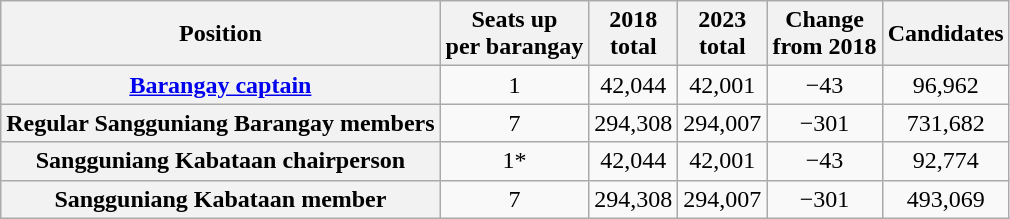<table class="wikitable" style="text-align:center;">
<tr>
<th>Position</th>
<th>Seats up<br>per barangay</th>
<th>2018<br>total</th>
<th>2023<br>total</th>
<th>Change<br>from 2018</th>
<th>Candidates</th>
</tr>
<tr>
<th><a href='#'>Barangay captain</a></th>
<td>1</td>
<td>42,044</td>
<td>42,001</td>
<td>−43</td>
<td>96,962</td>
</tr>
<tr>
<th>Regular Sangguniang Barangay members</th>
<td>7</td>
<td>294,308</td>
<td>294,007</td>
<td>−301</td>
<td>731,682</td>
</tr>
<tr>
<th>Sangguniang Kabataan chairperson</th>
<td>1*</td>
<td>42,044</td>
<td>42,001</td>
<td>−43</td>
<td>92,774</td>
</tr>
<tr>
<th>Sangguniang Kabataan member</th>
<td>7</td>
<td>294,308</td>
<td>294,007</td>
<td>−301</td>
<td>493,069</td>
</tr>
</table>
